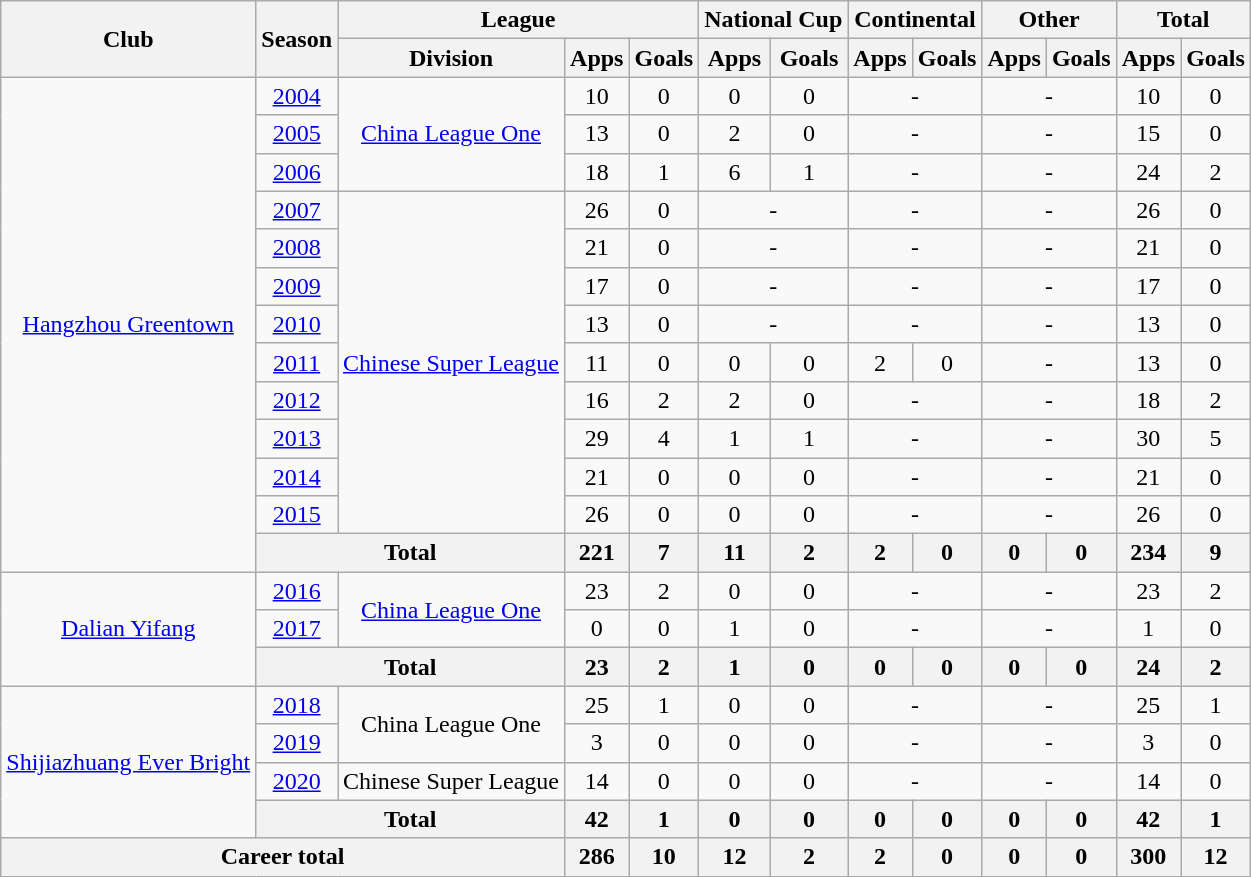<table class="wikitable" style="text-align: center">
<tr>
<th rowspan="2">Club</th>
<th rowspan="2">Season</th>
<th colspan="3">League</th>
<th colspan="2">National Cup</th>
<th colspan="2">Continental</th>
<th colspan="2">Other</th>
<th colspan="2">Total</th>
</tr>
<tr>
<th>Division</th>
<th>Apps</th>
<th>Goals</th>
<th>Apps</th>
<th>Goals</th>
<th>Apps</th>
<th>Goals</th>
<th>Apps</th>
<th>Goals</th>
<th>Apps</th>
<th>Goals</th>
</tr>
<tr>
<td rowspan=13><a href='#'>Hangzhou Greentown</a></td>
<td><a href='#'>2004</a></td>
<td rowspan="3"><a href='#'>China League One</a></td>
<td>10</td>
<td>0</td>
<td>0</td>
<td>0</td>
<td colspan="2">-</td>
<td colspan="2">-</td>
<td>10</td>
<td>0</td>
</tr>
<tr>
<td><a href='#'>2005</a></td>
<td>13</td>
<td>0</td>
<td>2</td>
<td>0</td>
<td colspan="2">-</td>
<td colspan="2">-</td>
<td>15</td>
<td>0</td>
</tr>
<tr>
<td><a href='#'>2006</a></td>
<td>18</td>
<td>1</td>
<td>6</td>
<td>1</td>
<td colspan="2">-</td>
<td colspan="2">-</td>
<td>24</td>
<td>2</td>
</tr>
<tr>
<td><a href='#'>2007</a></td>
<td rowspan="9"><a href='#'>Chinese Super League</a></td>
<td>26</td>
<td>0</td>
<td colspan="2">-</td>
<td colspan="2">-</td>
<td colspan="2">-</td>
<td>26</td>
<td>0</td>
</tr>
<tr>
<td><a href='#'>2008</a></td>
<td>21</td>
<td>0</td>
<td colspan="2">-</td>
<td colspan="2">-</td>
<td colspan="2">-</td>
<td>21</td>
<td>0</td>
</tr>
<tr>
<td><a href='#'>2009</a></td>
<td>17</td>
<td>0</td>
<td colspan="2">-</td>
<td colspan="2">-</td>
<td colspan="2">-</td>
<td>17</td>
<td>0</td>
</tr>
<tr>
<td><a href='#'>2010</a></td>
<td>13</td>
<td>0</td>
<td colspan="2">-</td>
<td colspan="2">-</td>
<td colspan="2">-</td>
<td>13</td>
<td>0</td>
</tr>
<tr>
<td><a href='#'>2011</a></td>
<td>11</td>
<td>0</td>
<td>0</td>
<td>0</td>
<td>2</td>
<td>0</td>
<td colspan="2">-</td>
<td>13</td>
<td>0</td>
</tr>
<tr>
<td><a href='#'>2012</a></td>
<td>16</td>
<td>2</td>
<td>2</td>
<td>0</td>
<td colspan="2">-</td>
<td colspan="2">-</td>
<td>18</td>
<td>2</td>
</tr>
<tr>
<td><a href='#'>2013</a></td>
<td>29</td>
<td>4</td>
<td>1</td>
<td>1</td>
<td colspan="2">-</td>
<td colspan="2">-</td>
<td>30</td>
<td>5</td>
</tr>
<tr>
<td><a href='#'>2014</a></td>
<td>21</td>
<td>0</td>
<td>0</td>
<td>0</td>
<td colspan="2">-</td>
<td colspan="2">-</td>
<td>21</td>
<td>0</td>
</tr>
<tr>
<td><a href='#'>2015</a></td>
<td>26</td>
<td>0</td>
<td>0</td>
<td>0</td>
<td colspan="2">-</td>
<td colspan="2">-</td>
<td>26</td>
<td>0</td>
</tr>
<tr>
<th colspan=2>Total</th>
<th>221</th>
<th>7</th>
<th>11</th>
<th>2</th>
<th>2</th>
<th>0</th>
<th>0</th>
<th>0</th>
<th>234</th>
<th>9</th>
</tr>
<tr>
<td rowspan=3><a href='#'>Dalian Yifang</a></td>
<td><a href='#'>2016</a></td>
<td rowspan=2><a href='#'>China League One</a></td>
<td>23</td>
<td>2</td>
<td>0</td>
<td>0</td>
<td colspan="2">-</td>
<td colspan="2">-</td>
<td>23</td>
<td>2</td>
</tr>
<tr>
<td><a href='#'>2017</a></td>
<td>0</td>
<td>0</td>
<td>1</td>
<td>0</td>
<td colspan="2">-</td>
<td colspan="2">-</td>
<td>1</td>
<td>0</td>
</tr>
<tr>
<th colspan=2>Total</th>
<th>23</th>
<th>2</th>
<th>1</th>
<th>0</th>
<th>0</th>
<th>0</th>
<th>0</th>
<th>0</th>
<th>24</th>
<th>2</th>
</tr>
<tr>
<td rowspan=4><a href='#'>Shijiazhuang Ever Bright</a></td>
<td><a href='#'>2018</a></td>
<td rowspan=2>China League One</td>
<td>25</td>
<td>1</td>
<td>0</td>
<td>0</td>
<td colspan="2">-</td>
<td colspan="2">-</td>
<td>25</td>
<td>1</td>
</tr>
<tr>
<td><a href='#'>2019</a></td>
<td>3</td>
<td>0</td>
<td>0</td>
<td>0</td>
<td colspan="2">-</td>
<td colspan="2">-</td>
<td>3</td>
<td>0</td>
</tr>
<tr>
<td><a href='#'>2020</a></td>
<td>Chinese Super League</td>
<td>14</td>
<td>0</td>
<td>0</td>
<td>0</td>
<td colspan="2">-</td>
<td colspan="2">-</td>
<td>14</td>
<td>0</td>
</tr>
<tr>
<th colspan=2>Total</th>
<th>42</th>
<th>1</th>
<th>0</th>
<th>0</th>
<th>0</th>
<th>0</th>
<th>0</th>
<th>0</th>
<th>42</th>
<th>1</th>
</tr>
<tr>
<th colspan=3>Career total</th>
<th>286</th>
<th>10</th>
<th>12</th>
<th>2</th>
<th>2</th>
<th>0</th>
<th>0</th>
<th>0</th>
<th>300</th>
<th>12</th>
</tr>
</table>
